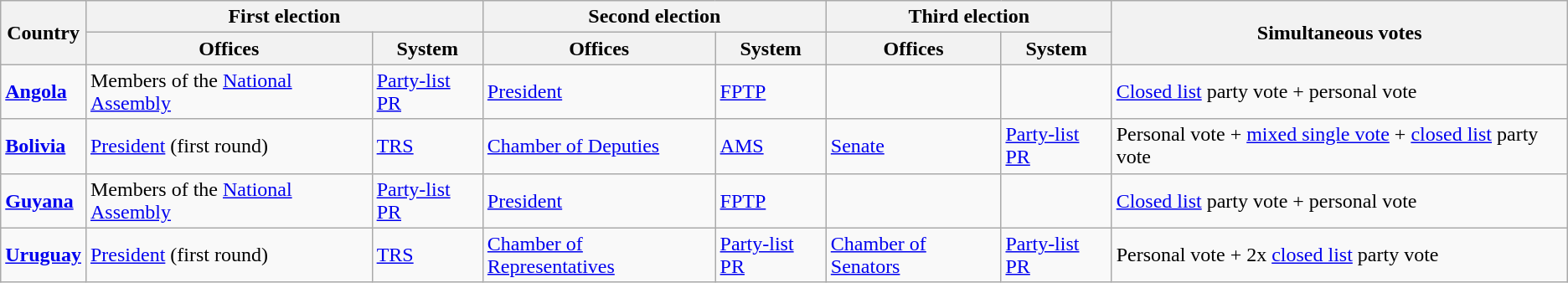<table class=wikitable>
<tr>
<th rowspan="2">Country</th>
<th colspan="2">First election</th>
<th colspan="2">Second election</th>
<th colspan="2">Third election</th>
<th rowspan="2">Simultaneous votes</th>
</tr>
<tr>
<th>Offices</th>
<th>System</th>
<th>Offices</th>
<th>System</th>
<th>Offices</th>
<th>System</th>
</tr>
<tr>
<td><a href='#'><strong>Angola</strong></a></td>
<td>Members of the <a href='#'>National Assembly</a></td>
<td><a href='#'>Party-list PR</a></td>
<td><a href='#'>President</a></td>
<td><a href='#'>FPTP</a></td>
<td></td>
<td></td>
<td><a href='#'>Closed list</a> party vote + personal vote</td>
</tr>
<tr>
<td><a href='#'><strong>Bolivia</strong></a></td>
<td><a href='#'>President</a> (first round)</td>
<td><a href='#'>TRS</a></td>
<td><a href='#'>Chamber of Deputies</a></td>
<td><a href='#'>AMS</a></td>
<td><a href='#'>Senate</a></td>
<td><a href='#'>Party-list PR</a></td>
<td>Personal vote + <a href='#'>mixed single vote</a> + <a href='#'>closed list</a> party vote</td>
</tr>
<tr>
<td><a href='#'><strong>Guyana</strong></a></td>
<td>Members of the <a href='#'>National Assembly</a></td>
<td><a href='#'>Party-list PR</a></td>
<td><a href='#'>President</a></td>
<td><a href='#'>FPTP</a></td>
<td></td>
<td></td>
<td><a href='#'>Closed list</a> party vote + personal vote</td>
</tr>
<tr>
<td><a href='#'><strong>Uruguay</strong></a></td>
<td><a href='#'>President</a> (first round)</td>
<td><a href='#'>TRS</a></td>
<td><a href='#'>Chamber of Representatives</a></td>
<td><a href='#'>Party-list PR</a></td>
<td><a href='#'>Chamber of Senators</a></td>
<td><a href='#'>Party-list PR</a></td>
<td>Personal vote + 2x <a href='#'>closed list</a> party vote</td>
</tr>
</table>
